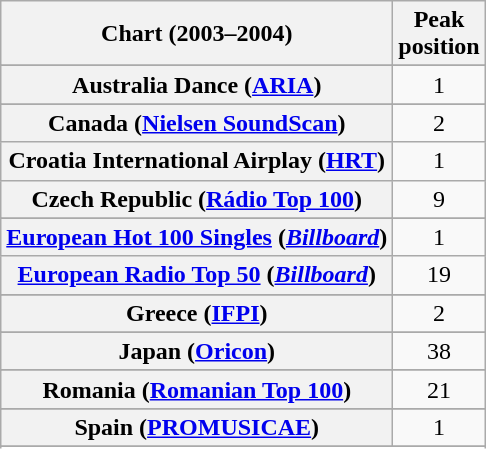<table class="wikitable sortable plainrowheaders" style="text-align:center">
<tr>
<th scope="col">Chart (2003–2004)</th>
<th scope="col">Peak<br>position</th>
</tr>
<tr>
</tr>
<tr>
<th scope="row">Australia Dance (<a href='#'>ARIA</a>)</th>
<td>1</td>
</tr>
<tr>
</tr>
<tr>
</tr>
<tr>
</tr>
<tr>
<th scope="row">Canada (<a href='#'>Nielsen SoundScan</a>)</th>
<td>2</td>
</tr>
<tr>
<th scope="row">Croatia International Airplay (<a href='#'>HRT</a>)</th>
<td>1</td>
</tr>
<tr>
<th scope="row">Czech Republic (<a href='#'>Rádio Top 100</a>)</th>
<td>9</td>
</tr>
<tr>
</tr>
<tr>
<th scope="row"><a href='#'>European Hot 100 Singles</a> (<em><a href='#'>Billboard</a></em>)</th>
<td>1</td>
</tr>
<tr>
<th scope="row"><a href='#'>European Radio Top 50</a> (<em><a href='#'>Billboard</a></em>)</th>
<td>19</td>
</tr>
<tr>
</tr>
<tr>
</tr>
<tr>
</tr>
<tr>
<th scope="row">Greece (<a href='#'>IFPI</a>)</th>
<td>2</td>
</tr>
<tr>
</tr>
<tr>
</tr>
<tr>
</tr>
<tr>
<th scope="row">Japan (<a href='#'>Oricon</a>)</th>
<td>38</td>
</tr>
<tr>
</tr>
<tr>
</tr>
<tr>
</tr>
<tr>
</tr>
<tr>
<th scope="row">Romania (<a href='#'>Romanian Top 100</a>)</th>
<td>21</td>
</tr>
<tr>
</tr>
<tr>
<th scope="row">Spain (<a href='#'>PROMUSICAE</a>)</th>
<td>1</td>
</tr>
<tr>
</tr>
<tr>
</tr>
<tr>
</tr>
<tr>
</tr>
<tr>
</tr>
<tr>
</tr>
<tr>
</tr>
<tr>
</tr>
</table>
